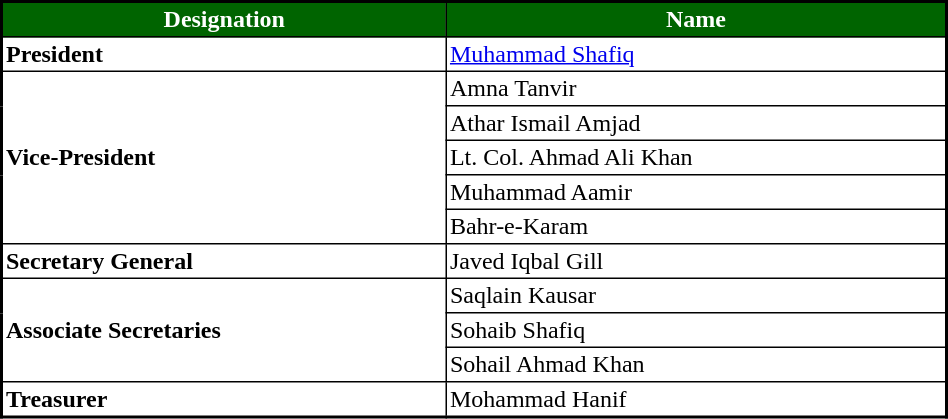<table class="sortable" style="border-collapse: collapse; border: 2px #000000 solid; font-size: x-big; font-family: verdana" width="50%" cellspacing="0" cellpadding="2" border="1">
<tr>
<th style="background-color:#006400; color: white">Designation</th>
<th style="background-color:#006400; color: white">Name</th>
</tr>
<tr>
<td><strong>President</strong></td>
<td><a href='#'>Muhammad Shafiq</a></td>
</tr>
<tr>
<td rowspan="5"><strong>Vice-President</strong></td>
<td>Amna Tanvir</td>
</tr>
<tr>
<td>Athar Ismail Amjad</td>
</tr>
<tr>
<td>Lt. Col. Ahmad Ali Khan</td>
</tr>
<tr>
<td>Muhammad Aamir</td>
</tr>
<tr>
<td>Bahr-e-Karam</td>
</tr>
<tr>
<td><strong>Secretary General</strong></td>
<td>Javed Iqbal Gill</td>
</tr>
<tr>
<td rowspan=3><strong> Associate Secretaries</strong></td>
<td>Saqlain Kausar</td>
</tr>
<tr>
<td>Sohaib Shafiq</td>
</tr>
<tr>
<td>Sohail Ahmad Khan</td>
</tr>
<tr>
<td><strong>Treasurer</strong></td>
<td>Mohammad Hanif</td>
</tr>
</table>
